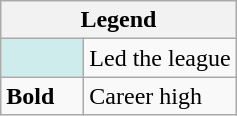<table class="wikitable">
<tr>
<th colspan="2">Legend</th>
</tr>
<tr>
<td style="background:#cfecec; width:3em;"></td>
<td>Led the league</td>
</tr>
<tr>
<td><strong>Bold</strong></td>
<td>Career high</td>
</tr>
</table>
